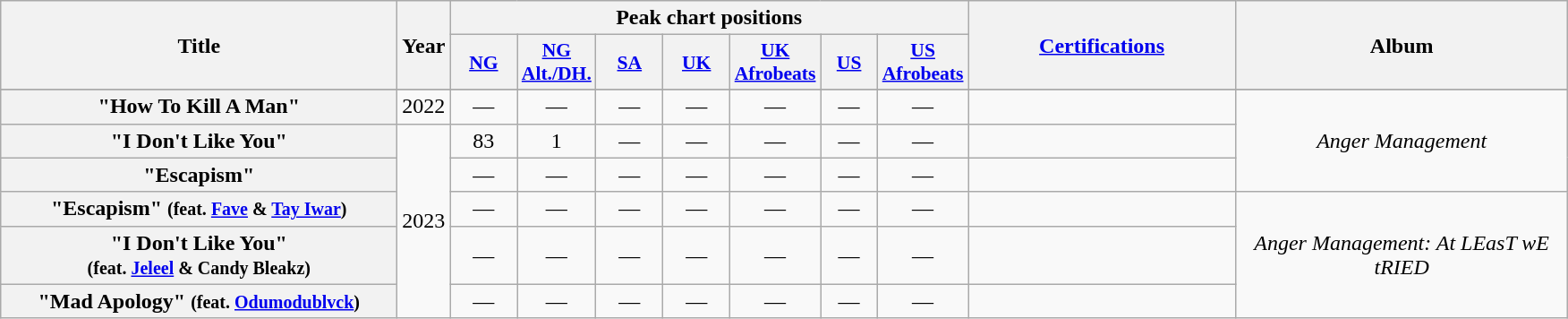<table class="wikitable plainrowheaders" style="text-align:center;">
<tr>
<th scope="col" rowspan="2" style="width:18em;">Title</th>
<th scope="col" rowspan="2" style="width:1em;">Year</th>
<th scope="col" colspan="7">Peak chart positions</th>
<th scope="col" rowspan="2" style="width:12em;"><a href='#'>Certifications</a></th>
<th scope="col" rowspan="2" style="width:15em;">Album</th>
</tr>
<tr>
<th scope="col" style="width:3em;font-size:90%;"><a href='#'>NG</a><br></th>
<th scope="col" style="width:3em;font-size:90%;"><a href='#'>NG<br>Alt./DH.</a></th>
<th scope="col" style="width:3em;font-size:90%;"><a href='#'>SA</a><br></th>
<th scope="col" style="width:3em;font-size:90%;"><a href='#'>UK</a><br></th>
<th scope="col" style="width:3em;font-size:90%;"><a href='#'>UK<br>Afrobeats</a></th>
<th scope="col" style="width:2.5em;font-size:90%;"><a href='#'>US</a><br></th>
<th scope="col" style="width:3em;font-size:90%;"><a href='#'>US<br>Afrobeats</a></th>
</tr>
<tr>
</tr>
<tr>
<th scope="row">"How To Kill A Man"</th>
<td rowspan="1">2022</td>
<td>—</td>
<td>—</td>
<td>—</td>
<td>—</td>
<td>—</td>
<td>—</td>
<td>—</td>
<td></td>
<td rowspan="3"><em>Anger Management</em></td>
</tr>
<tr>
<th scope="row">"I Don't Like You"</th>
<td rowspan="5">2023</td>
<td>83</td>
<td>1</td>
<td>—</td>
<td>—</td>
<td>—</td>
<td>—</td>
<td>—</td>
<td></td>
</tr>
<tr>
<th scope="row">"Escapism"</th>
<td>—</td>
<td>—</td>
<td>—</td>
<td>—</td>
<td>—</td>
<td>—</td>
<td>—</td>
<td></td>
</tr>
<tr>
<th scope="row">"Escapism" <small>(feat. <a href='#'>Fave</a> & <a href='#'>Tay Iwar</a>)</small></th>
<td>—</td>
<td>—</td>
<td>—</td>
<td>—</td>
<td>—</td>
<td>—</td>
<td>—</td>
<td></td>
<td rowspan="3"><em>Anger Management: At LEasT wE tRIED</em></td>
</tr>
<tr>
<th scope="row">"I Don't Like You"<br><small>(feat. <a href='#'>Jeleel</a> & Candy Bleakz)</small></th>
<td>—</td>
<td>—</td>
<td>—</td>
<td>—</td>
<td>—</td>
<td>—</td>
<td>—</td>
<td></td>
</tr>
<tr>
<th scope="row">"Mad Apology" <small>(feat. <a href='#'>Odumodublvck</a>)</small></th>
<td>—</td>
<td>—</td>
<td>—</td>
<td>—</td>
<td>—</td>
<td>—</td>
<td>—</td>
<td></td>
</tr>
</table>
